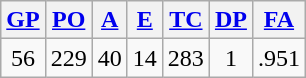<table class="wikitable">
<tr>
<th><a href='#'>GP</a></th>
<th><a href='#'>PO</a></th>
<th><a href='#'>A</a></th>
<th><a href='#'>E</a></th>
<th><a href='#'>TC</a></th>
<th><a href='#'>DP</a></th>
<th><a href='#'>FA</a></th>
</tr>
<tr align=center>
<td>56</td>
<td>229</td>
<td>40</td>
<td>14</td>
<td>283</td>
<td>1</td>
<td>.951</td>
</tr>
</table>
